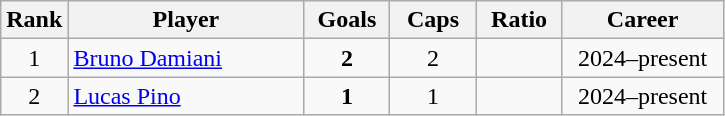<table class="wikitable sortable" style="text-align:center;">
<tr>
<th width=30px>Rank</th>
<th style="width:150px;">Player</th>
<th width=50px>Goals</th>
<th width=50px>Caps</th>
<th width=50px>Ratio</th>
<th style="width:100px;">Career</th>
</tr>
<tr>
<td>1</td>
<td align=left><a href='#'>Bruno Damiani</a></td>
<td><strong>2</strong></td>
<td>2</td>
<td></td>
<td>2024–present</td>
</tr>
<tr>
<td>2</td>
<td align=left><a href='#'>Lucas Pino</a></td>
<td><strong>1</strong></td>
<td>1</td>
<td></td>
<td>2024–present</td>
</tr>
</table>
